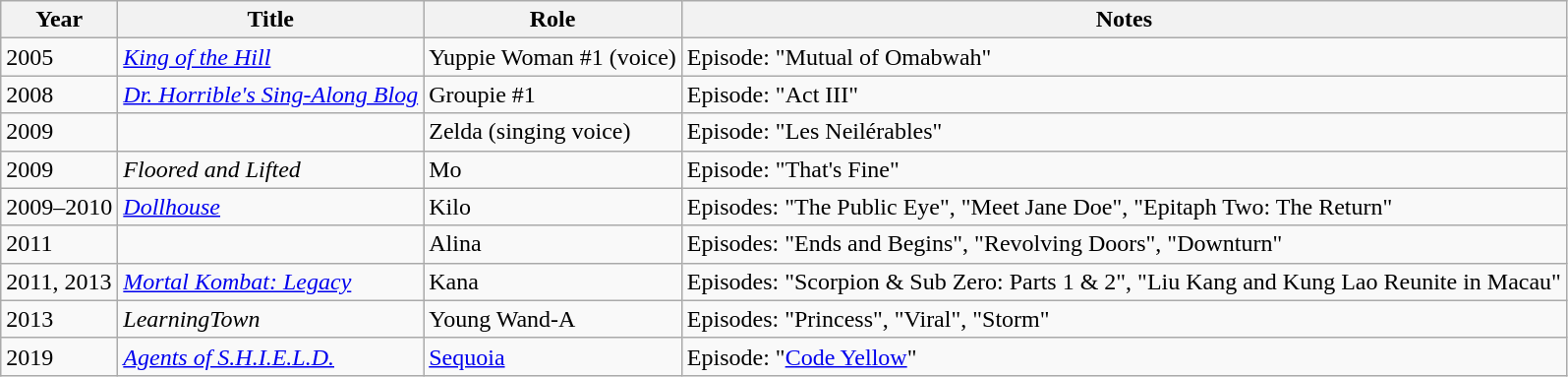<table class="wikitable sortable">
<tr>
<th>Year</th>
<th>Title</th>
<th>Role</th>
<th class="unsortable">Notes</th>
</tr>
<tr>
<td>2005</td>
<td><em><a href='#'>King of the Hill</a></em></td>
<td>Yuppie Woman #1 (voice)</td>
<td>Episode: "Mutual of Omabwah"</td>
</tr>
<tr>
<td>2008</td>
<td><em><a href='#'>Dr. Horrible's Sing-Along Blog</a></em></td>
<td>Groupie #1</td>
<td>Episode: "Act III"</td>
</tr>
<tr>
<td>2009</td>
<td><em></em></td>
<td>Zelda (singing voice)</td>
<td>Episode: "Les Neilérables"</td>
</tr>
<tr>
<td>2009</td>
<td><em>Floored and Lifted</em></td>
<td>Mo</td>
<td>Episode: "That's Fine"</td>
</tr>
<tr>
<td>2009–2010</td>
<td><em><a href='#'>Dollhouse</a></em></td>
<td>Kilo</td>
<td>Episodes: "The Public Eye", "Meet Jane Doe", "Epitaph Two: The Return"</td>
</tr>
<tr>
<td>2011</td>
<td><em></em></td>
<td>Alina</td>
<td>Episodes: "Ends and Begins", "Revolving Doors", "Downturn"</td>
</tr>
<tr>
<td>2011, 2013</td>
<td><em><a href='#'>Mortal Kombat: Legacy</a></em></td>
<td>Kana</td>
<td>Episodes: "Scorpion & Sub Zero: Parts 1 & 2", "Liu Kang and Kung Lao Reunite in Macau"</td>
</tr>
<tr>
<td>2013</td>
<td><em>LearningTown</em></td>
<td>Young Wand-A</td>
<td>Episodes: "Princess", "Viral", "Storm"</td>
</tr>
<tr>
<td>2019</td>
<td><em><a href='#'>Agents of S.H.I.E.L.D.</a></em></td>
<td><a href='#'>Sequoia</a></td>
<td>Episode: "<a href='#'>Code Yellow</a>"</td>
</tr>
</table>
